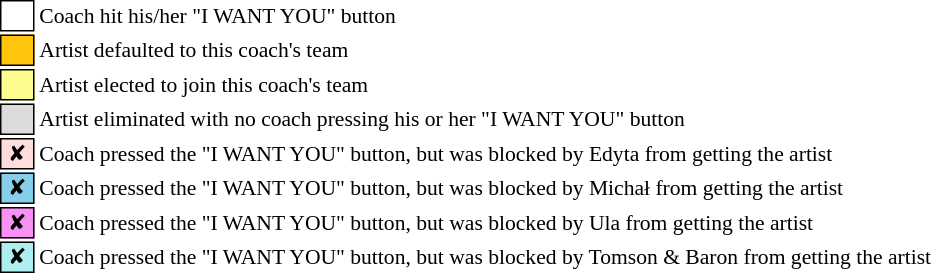<table class="toccolours" style="font-size: 90%; white-space: nowrap;">
<tr>
<td style="background:white; border:1px solid black;"> <strong></strong> </td>
<td>Coach hit his/her "I WANT YOU" button</td>
</tr>
<tr>
<td style="background:#ffc40c; border:1px solid black;">    </td>
<td>Artist defaulted to this coach's team</td>
</tr>
<tr>
<td style="background:#fdfc8f; border:1px solid black;">    </td>
<td style="padding-right: 8px">Artist elected to join this coach's team</td>
</tr>
<tr>
<td style="background:#dcdcdc; border:1px solid black;">    </td>
<td>Artist eliminated with no coach pressing his or her "I WANT YOU" button</td>
</tr>
<tr>
<td style="background:#ffdddd; border:1px solid black;"> ✘ </td>
<td>Coach pressed the "I WANT YOU" button, but was blocked by Edyta from getting the artist</td>
</tr>
<tr>
<td style="background:#87ceeb; border:1px solid black;"> ✘ </td>
<td>Coach pressed the "I WANT YOU" button, but was blocked by Michał from getting the artist</td>
</tr>
<tr>
<td style="background:#f791f3; border:1px solid black;"> ✘ </td>
<td>Coach pressed the "I WANT YOU" button, but was blocked by Ula from getting the artist</td>
</tr>
<tr>
<td style="background:#afeeee; border:1px solid black;"> ✘ </td>
<td>Coach pressed the "I WANT YOU" button, but was blocked by Tomson & Baron from getting the artist</td>
</tr>
</table>
